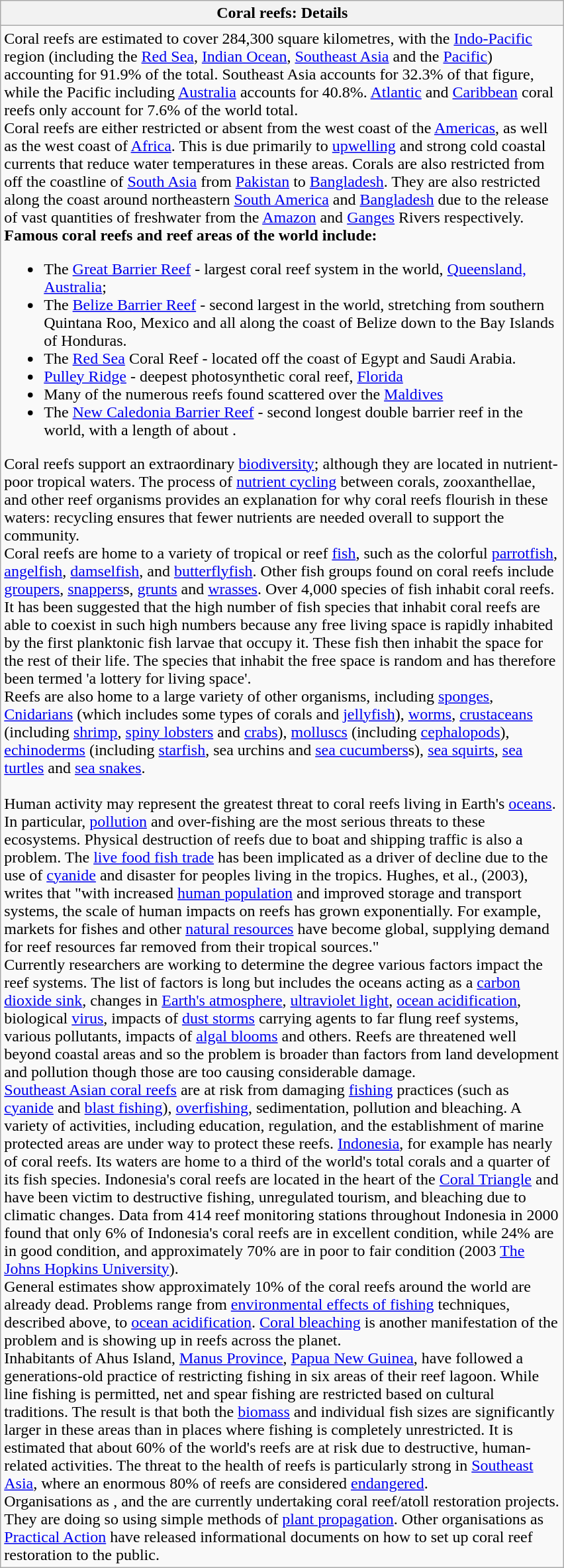<table class="wikitable collapsible collapsed">
<tr>
<th align="center" width="560px">Coral reefs: Details</th>
</tr>
<tr>
<td>Coral reefs are estimated to cover 284,300 square kilometres, with the <a href='#'>Indo-Pacific</a> region (including the <a href='#'>Red Sea</a>, <a href='#'>Indian Ocean</a>, <a href='#'>Southeast Asia</a> and the <a href='#'>Pacific</a>) accounting for 91.9% of the total. Southeast Asia accounts for 32.3% of that figure, while the Pacific including <a href='#'>Australia</a> accounts for 40.8%. <a href='#'>Atlantic</a> and <a href='#'>Caribbean</a> coral reefs only account for 7.6% of the world total.<br>Coral reefs are either restricted or absent from the west coast of the <a href='#'>Americas</a>, as well as the west coast of <a href='#'>Africa</a>. This is due primarily to <a href='#'>upwelling</a> and strong cold coastal currents that reduce water temperatures in these areas. Corals are also restricted from off the coastline of <a href='#'>South Asia</a> from <a href='#'>Pakistan</a> to <a href='#'>Bangladesh</a>. They are also restricted along the coast around northeastern <a href='#'>South America</a> and <a href='#'>Bangladesh</a> due to the release of vast quantities of freshwater from the <a href='#'>Amazon</a> and <a href='#'>Ganges</a> Rivers respectively.<br><strong>Famous coral reefs and reef areas of the world include:</strong><ul><li>The <a href='#'>Great Barrier Reef</a> - largest coral reef system in the world, <a href='#'>Queensland, Australia</a>;</li><li>The <a href='#'>Belize Barrier Reef</a> - second largest in the world, stretching from southern Quintana Roo, Mexico and all along the coast of Belize down to the Bay Islands of Honduras.</li><li>The <a href='#'>Red Sea</a> Coral Reef - located off the coast of Egypt and Saudi Arabia.</li><li><a href='#'>Pulley Ridge</a> - deepest photosynthetic coral reef, <a href='#'>Florida</a></li><li>Many of the numerous reefs found scattered over the <a href='#'>Maldives</a></li><li>The <a href='#'>New Caledonia Barrier Reef</a> - second longest double barrier reef in the world, with a length of about .</li></ul>Coral reefs support an extraordinary <a href='#'>biodiversity</a>; although they are located in nutrient-poor tropical waters. The process of <a href='#'>nutrient cycling</a> between corals, zooxanthellae, and other reef organisms provides an explanation for why coral reefs flourish in these waters: recycling ensures that fewer nutrients are needed overall to support the community.<br>Coral reefs are home to a variety of tropical or reef <a href='#'>fish</a>, such as the colorful <a href='#'>parrotfish</a>, <a href='#'>angelfish</a>, <a href='#'>damselfish</a>, and <a href='#'>butterflyfish</a>. Other fish groups found on coral reefs include <a href='#'>groupers</a>, <a href='#'>snappers</a>s, <a href='#'>grunts</a> and <a href='#'>wrasses</a>. Over 4,000 species of fish inhabit coral reefs. It has been suggested that the high number of fish species that inhabit coral reefs are able to coexist in such high numbers because any free living space is rapidly inhabited by the first planktonic fish larvae that occupy it. These fish then inhabit the space for the rest of their life. The species that inhabit the free space is random and has therefore been termed 'a lottery for living space'.<br>Reefs are also home to a large variety of other organisms, including <a href='#'>sponges</a>, <a href='#'>Cnidarians</a> (which includes some types of corals and <a href='#'>jellyfish</a>), <a href='#'>worms</a>, <a href='#'>crustaceans</a> (including <a href='#'>shrimp</a>, <a href='#'>spiny lobsters</a> and <a href='#'>crabs</a>), <a href='#'>molluscs</a> (including <a href='#'>cephalopods</a>), <a href='#'>echinoderms</a> (including <a href='#'>starfish</a>, sea urchins and <a href='#'>sea cucumbers</a>s), <a href='#'>sea squirts</a>, <a href='#'>sea turtles</a> and <a href='#'>sea snakes</a>.<br><br>Human activity may represent the greatest threat to coral reefs living in Earth's <a href='#'>oceans</a>. In particular, <a href='#'>pollution</a> and over-fishing are the most serious threats to these ecosystems. Physical destruction of reefs due to boat and shipping traffic is also a problem. The <a href='#'>live food fish trade</a> has been implicated as a driver of decline due to the use of <a href='#'>cyanide</a> and
disaster for peoples living in the tropics. Hughes, et al., (2003), writes that "with increased <a href='#'>human population</a> and improved storage and transport systems, the scale of human impacts on reefs has grown exponentially. For example, markets for fishes and other <a href='#'>natural resources</a> have become global, supplying demand for reef resources far removed from their tropical sources."<br>Currently researchers are working to determine the degree various factors impact the reef systems. The list of factors is long but includes the oceans acting as a <a href='#'>carbon dioxide sink</a>, changes in <a href='#'>Earth's atmosphere</a>, <a href='#'>ultraviolet light</a>, <a href='#'>ocean acidification</a>, biological <a href='#'>virus</a>, impacts of <a href='#'>dust storms</a> carrying agents to far flung reef systems, various pollutants, impacts of <a href='#'>algal blooms</a> and others. Reefs are threatened well beyond coastal areas and so the problem is broader than factors from land development and pollution though those are too causing considerable damage.<br><a href='#'>Southeast Asian coral reefs</a> are at risk from damaging <a href='#'>fishing</a> practices (such as <a href='#'>cyanide</a> and <a href='#'>blast fishing</a>), <a href='#'>overfishing</a>, sedimentation, pollution and bleaching. A variety of activities, including education, regulation, and the establishment of marine protected areas are under way to protect these reefs. <a href='#'>Indonesia</a>, for example has nearly  of coral reefs. Its waters are home to a third of the world's total corals and a quarter of its fish species. Indonesia's coral reefs are located in the heart of the <a href='#'>Coral Triangle</a> and have been victim to destructive fishing, unregulated tourism, and bleaching due to climatic changes. Data from 414 reef monitoring stations throughout Indonesia in 2000 found that only 6% of Indonesia's coral reefs are in excellent condition, while 24% are in good condition, and approximately 70% are in poor to fair condition (2003 <a href='#'>The Johns Hopkins University</a>).<br>General estimates show approximately 10% of the coral reefs around the world are already dead. Problems range from <a href='#'>environmental effects of fishing</a> techniques, described above, to <a href='#'>ocean acidification</a>. <a href='#'>Coral bleaching</a> is another manifestation of the problem and is showing up in reefs across the planet.<br>Inhabitants of Ahus Island, <a href='#'>Manus Province</a>, <a href='#'>Papua New Guinea</a>, have followed a generations-old practice of restricting fishing in six areas of their reef lagoon. While line fishing is permitted, net and spear fishing are restricted based on cultural traditions. The result is that both the <a href='#'>biomass</a> and individual fish sizes are significantly larger in these areas than in places where fishing is completely unrestricted.
It is estimated that about 60% of the world's reefs are at risk due to destructive, human-related activities. The threat to the health of reefs is particularly strong in <a href='#'>Southeast Asia</a>, where an enormous 80% of reefs are considered <a href='#'>endangered</a>.<br>Organisations as ,   and the   are currently undertaking coral reef/atoll restoration projects. They are doing so using simple methods of <a href='#'>plant propagation</a>. Other organisations as <a href='#'>Practical Action</a> have released informational documents on how to set up coral reef restoration to the public.</td>
</tr>
</table>
